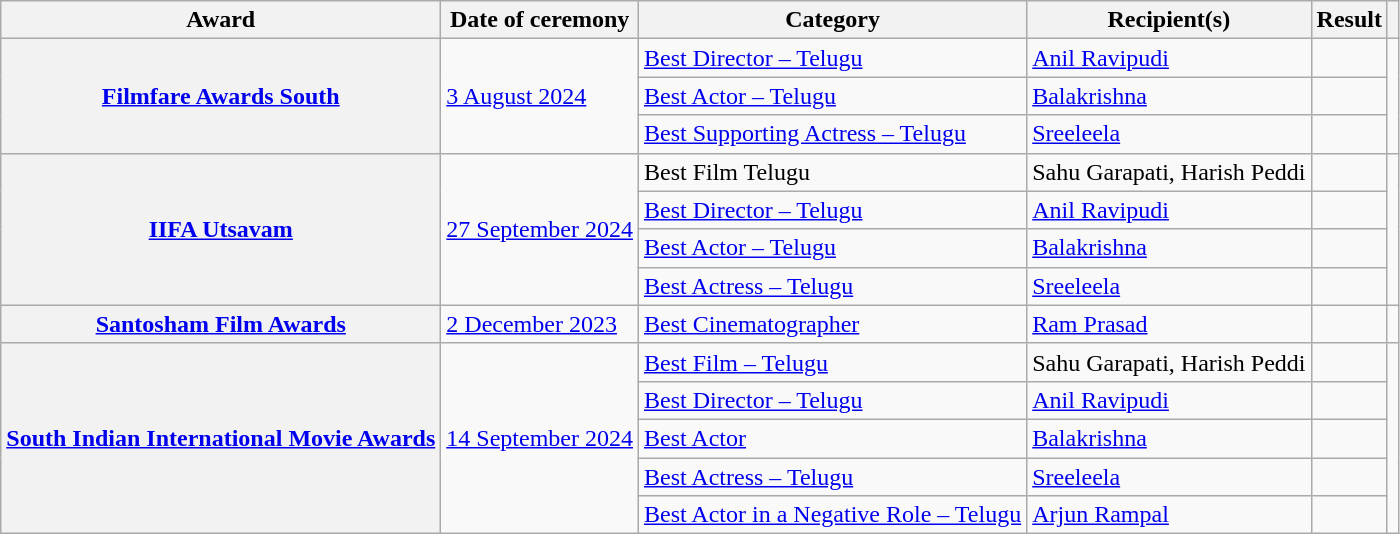<table class="wikitable plainrowheaders sortable">
<tr>
<th scope="col">Award</th>
<th scope="col">Date of ceremony</th>
<th scope="col">Category</th>
<th scope="col">Recipient(s)</th>
<th scope="col">Result</th>
<th scope="col" class="unsortable"></th>
</tr>
<tr>
<th rowspan="3" scope="row"><a href='#'>Filmfare Awards South</a></th>
<td rowspan="3"><a href='#'>3 August 2024</a></td>
<td><a href='#'>Best Director – Telugu</a></td>
<td><a href='#'>Anil Ravipudi</a></td>
<td></td>
<td rowspan="3"></td>
</tr>
<tr>
<td><a href='#'>Best Actor – Telugu</a></td>
<td><a href='#'>Balakrishna</a></td>
<td></td>
</tr>
<tr>
<td><a href='#'>Best Supporting Actress – Telugu</a></td>
<td><a href='#'>Sreeleela</a></td>
<td></td>
</tr>
<tr>
<th rowspan="4" scope="row"><a href='#'>IIFA Utsavam</a></th>
<td rowspan="4"><a href='#'>27 September 2024</a></td>
<td>Best Film  Telugu</td>
<td>Sahu Garapati, Harish Peddi</td>
<td></td>
<td rowspan="4"></td>
</tr>
<tr>
<td><a href='#'>Best Director – Telugu</a></td>
<td><a href='#'>Anil Ravipudi</a></td>
<td></td>
</tr>
<tr>
<td><a href='#'>Best Actor – Telugu</a></td>
<td><a href='#'>Balakrishna</a></td>
<td></td>
</tr>
<tr>
<td><a href='#'>Best Actress – Telugu</a></td>
<td><a href='#'>Sreeleela</a></td>
<td></td>
</tr>
<tr>
<th scope="row"><a href='#'>Santosham Film Awards</a></th>
<td><a href='#'>2 December 2023</a></td>
<td><a href='#'>Best Cinematographer</a></td>
<td><a href='#'>Ram Prasad</a></td>
<td></td>
<td></td>
</tr>
<tr>
<th rowspan="5" scope="row"><a href='#'>South Indian International Movie Awards</a></th>
<td rowspan="5"><a href='#'>14 September 2024</a></td>
<td><a href='#'>Best Film – Telugu</a></td>
<td>Sahu Garapati, Harish Peddi</td>
<td></td>
<td rowspan="5"></td>
</tr>
<tr>
<td><a href='#'>Best Director – Telugu</a></td>
<td><a href='#'>Anil Ravipudi</a></td>
<td></td>
</tr>
<tr>
<td><a href='#'>Best Actor</a></td>
<td><a href='#'>Balakrishna</a></td>
<td></td>
</tr>
<tr>
<td><a href='#'>Best Actress – Telugu</a></td>
<td><a href='#'>Sreeleela</a></td>
<td></td>
</tr>
<tr>
<td><a href='#'>Best Actor in a Negative Role – Telugu</a></td>
<td><a href='#'>Arjun Rampal</a></td>
<td></td>
</tr>
</table>
